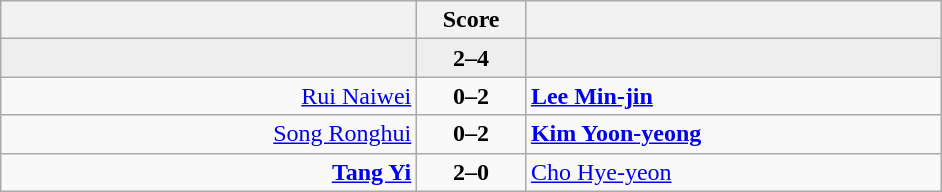<table class="wikitable" style="text-align: center;">
<tr>
<th align="right" width="270"></th>
<th width="65">Score</th>
<th align="left" width="270"></th>
</tr>
<tr bgcolor=eeeeee>
<td align=right></td>
<td align=center><strong>2–4</strong></td>
<td align=left><strong></strong></td>
</tr>
<tr>
<td align=right><a href='#'>Rui Naiwei</a></td>
<td align=center><strong>0–2</strong></td>
<td align=left><strong><a href='#'>Lee Min-jin</a></strong></td>
</tr>
<tr>
<td align=right><a href='#'>Song Ronghui</a></td>
<td align=center><strong>0–2</strong></td>
<td align=left><strong><a href='#'>Kim Yoon-yeong</a></strong></td>
</tr>
<tr>
<td align=right><strong><a href='#'>Tang Yi</a></strong></td>
<td align=center><strong>2–0</strong></td>
<td align=left><a href='#'>Cho Hye-yeon</a></td>
</tr>
</table>
